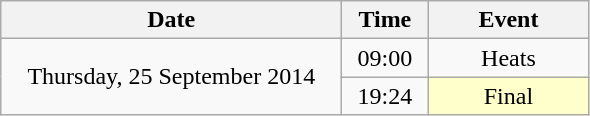<table class = "wikitable" style="text-align:center;">
<tr>
<th width=220>Date</th>
<th width=50>Time</th>
<th width=100>Event</th>
</tr>
<tr>
<td rowspan=2>Thursday, 25 September 2014</td>
<td>09:00</td>
<td>Heats</td>
</tr>
<tr>
<td>19:24</td>
<td bgcolor=ffffcc>Final</td>
</tr>
</table>
